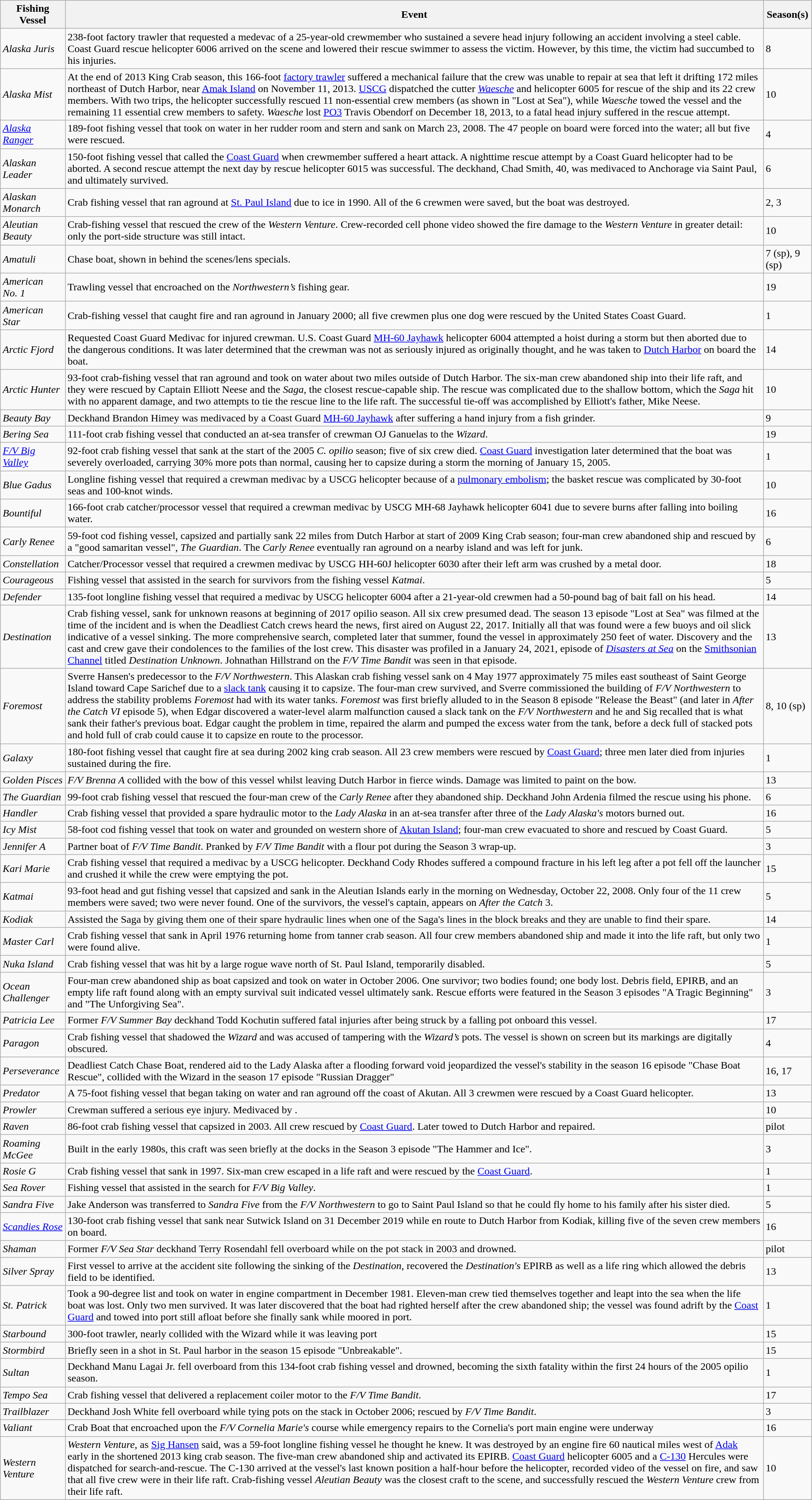<table class="wikitable">
<tr>
<th>Fishing Vessel</th>
<th>Event</th>
<th>Season(s)</th>
</tr>
<tr>
<td><em>Alaska Juris</em></td>
<td>238-foot factory trawler that requested a medevac of a 25-year-old crewmember who sustained a severe head injury following an accident involving a steel cable. Coast Guard rescue helicopter 6006 arrived on the scene and lowered their rescue swimmer to assess the victim. However, by this time, the victim had succumbed to his injuries.</td>
<td>8</td>
</tr>
<tr>
<td><em>Alaska Mist</em></td>
<td>At the end of 2013 King Crab season, this 166-foot <a href='#'>factory trawler</a> suffered a mechanical failure that the crew was unable to repair at sea that left it drifting 172 miles northeast of Dutch Harbor, near <a href='#'>Amak Island</a> on November 11, 2013. <a href='#'>USCG</a> dispatched the cutter <em><a href='#'>Waesche</a></em> and helicopter 6005 for rescue of the ship and its 22 crew members. With two trips, the helicopter successfully rescued 11 non-essential crew members (as shown in "Lost at Sea"), while <em>Waesche</em> towed the vessel and the remaining 11 essential crew members to safety. <em>Waesche</em> lost <a href='#'>PO3</a> Travis Obendorf on December 18, 2013, to a fatal head injury suffered in the rescue attempt.</td>
<td>10</td>
</tr>
<tr>
<td><em><a href='#'>Alaska Ranger</a></em></td>
<td>189-foot fishing vessel that took on water in her rudder room and stern and sank on March 23, 2008. The 47 people on board were forced into the water; all but five were rescued.</td>
<td>4</td>
</tr>
<tr>
<td><em>Alaskan Leader</em></td>
<td>150-foot fishing vessel that called the <a href='#'>Coast Guard</a> when crewmember suffered a heart attack. A nighttime rescue attempt by a Coast Guard helicopter had to be aborted. A second rescue attempt the next day by rescue helicopter 6015 was successful. The deckhand, Chad Smith, 40, was medivaced to Anchorage via Saint Paul, and ultimately survived.</td>
<td>6</td>
</tr>
<tr>
<td><em>Alaskan Monarch</em></td>
<td>Crab fishing vessel that ran aground at <a href='#'>St. Paul Island</a> due to ice in 1990. All of the 6 crewmen were saved, but the boat was destroyed.</td>
<td>2, 3</td>
</tr>
<tr>
<td><em>Aleutian Beauty</em></td>
<td>Crab-fishing vessel that rescued the crew of the <em>Western Venture</em>. Crew-recorded cell phone video showed the fire damage to the <em>Western Venture</em> in greater detail: only the port-side structure was still intact.</td>
<td>10</td>
</tr>
<tr>
<td><em>Amatuli</em></td>
<td>Chase boat, shown in behind the scenes/lens specials.</td>
<td>7 (sp), 9 (sp)</td>
</tr>
<tr>
<td><em>American No. 1</em></td>
<td>Trawling vessel that encroached on the <em>Northwestern’s</em> fishing gear.</td>
<td>19</td>
</tr>
<tr>
<td><em>American Star</em></td>
<td>Crab-fishing vessel that caught fire and ran aground in January 2000; all five crewmen plus one dog were rescued by the United States Coast Guard.</td>
<td>1</td>
</tr>
<tr>
<td><em>Arctic Fjord</em></td>
<td>Requested Coast Guard Medivac for injured crewman. U.S. Coast Guard <a href='#'>MH-60 Jayhawk</a> helicopter 6004 attempted a hoist during a storm but then aborted due to the dangerous conditions. It was later determined that the crewman was not as seriously injured as originally thought, and he was taken to <a href='#'>Dutch Harbor</a> on board the boat.</td>
<td>14</td>
</tr>
<tr>
<td><em>Arctic Hunter</em></td>
<td>93-foot crab-fishing vessel that ran aground and took on water about two miles outside of Dutch Harbor. The six-man crew abandoned ship into their life raft, and they were rescued by Captain Elliott Neese and the <em>Saga</em>, the closest rescue-capable ship. The rescue was complicated due to the shallow bottom, which the <em>Saga</em> hit with no apparent damage, and two attempts to tie the rescue line to the life raft. The successful tie-off was accomplished by Elliott's father, Mike Neese.</td>
<td>10</td>
</tr>
<tr>
<td><em>Beauty Bay</em></td>
<td>Deckhand Brandon Himey was medivaced by a Coast Guard <a href='#'>MH-60 Jayhawk</a> after suffering a hand injury from a fish grinder.</td>
<td>9</td>
</tr>
<tr>
<td><em>Bering Sea</em></td>
<td>111-foot crab fishing vessel that conducted an at-sea transfer of crewman OJ Ganuelas to the <em>Wizard</em>.</td>
<td>19</td>
</tr>
<tr>
<td><em><a href='#'>F/V Big Valley</a></em></td>
<td>92-foot crab fishing vessel that sank at the start of the 2005 <em>C. opilio</em> season; five of six crew died. <a href='#'>Coast Guard</a> investigation later determined that the boat was severely overloaded, carrying 30% more pots than normal, causing her to capsize during a storm the morning of January 15, 2005.</td>
<td>1</td>
</tr>
<tr>
<td><em>Blue Gadus</em></td>
<td>Longline fishing vessel that required a crewman medivac by a USCG helicopter because of a <a href='#'>pulmonary embolism</a>; the basket rescue was complicated by 30-foot seas and 100-knot winds.</td>
<td>10</td>
</tr>
<tr>
<td><em>Bountiful</em></td>
<td>166-foot crab catcher/processor vessel that required a crewman medivac by USCG MH-68 Jayhawk helicopter 6041 due to severe burns after falling into boiling water.</td>
<td>16</td>
</tr>
<tr>
<td><em>Carly Renee</em></td>
<td>59-foot cod fishing vessel, capsized and partially sank 22 miles from Dutch Harbor at start of 2009 King Crab season; four-man crew abandoned ship and rescued by a "good samaritan vessel", <em>The Guardian</em>. The <em>Carly Renee</em> eventually ran aground on a nearby island and was left for junk.</td>
<td>6</td>
</tr>
<tr>
<td><em>Constellation</em></td>
<td>Catcher/Processor vessel that required a crewmen medivac by USCG HH-60J helicopter 6030 after their left arm was crushed by a metal door.</td>
<td>18</td>
</tr>
<tr>
<td><em>Courageous</em></td>
<td>Fishing vessel that assisted in the search for survivors from the fishing vessel <em>Katmai</em>.</td>
<td>5</td>
</tr>
<tr>
<td><em>Defender</em></td>
<td>135-foot longline fishing vessel that required a medivac by USCG helicopter 6004 after a 21-year-old crewmen had a 50-pound bag of bait fall on his head.</td>
<td>14</td>
</tr>
<tr>
<td><em>Destination</em></td>
<td>Crab fishing vessel, sank for unknown reasons at beginning of 2017 opilio season. All six crew presumed dead. The season 13 episode "Lost at Sea" was filmed at the time of the incident and is when the Deadliest Catch crews heard the news, first aired on August 22, 2017. Initially all that was found were a few buoys and oil slick indicative of a vessel sinking. The more comprehensive search, completed later that summer, found the vessel in approximately 250 feet of water. Discovery and the cast and crew gave their condolences to the families of the lost crew. This disaster was profiled in a January 24, 2021, episode of <em><a href='#'>Disasters at Sea</a></em> on the <a href='#'>Smithsonian Channel</a> titled <em>Destination Unknown</em>. Johnathan Hillstrand on the <em>F/V Time Bandit</em> was seen in that episode.</td>
<td>13</td>
</tr>
<tr>
<td><em>Foremost</em></td>
<td>Sverre Hansen's predecessor to the <em>F/V Northwestern</em>. This Alaskan crab fishing vessel sank on 4 May 1977 approximately 75 miles east southeast of Saint George Island toward Cape Sarichef due to a <a href='#'>slack tank</a> causing it to capsize. The four-man crew survived, and Sverre commissioned the building of <em>F/V Northwestern</em> to address the stability problems <em>Foremost</em> had with its water tanks. <em>Foremost</em> was first briefly alluded to in the Season 8 episode "Release the Beast" (and later in <em>After the Catch VI</em> episode 5), when Edgar discovered a water-level alarm malfunction caused a slack tank on the <em>F/V Northwestern</em> and he and Sig recalled that is what sank their father's previous boat. Edgar caught the problem in time, repaired the alarm and pumped the excess water from the tank, before a deck full of stacked pots and hold full of crab could cause it to capsize en route to the processor.</td>
<td>8, 10 (sp)</td>
</tr>
<tr>
<td><em>Galaxy</em></td>
<td>180-foot fishing vessel that caught fire at sea during 2002 king crab season. All 23 crew members were rescued by <a href='#'>Coast Guard</a>; three men later died from injuries sustained during the fire.</td>
<td>1</td>
</tr>
<tr>
<td><em>Golden Pisces</em></td>
<td><em>F/V Brenna A</em> collided with the bow of this vessel whilst leaving Dutch Harbor in fierce winds. Damage was limited to paint on the bow.</td>
<td>13</td>
</tr>
<tr>
<td><em>The Guardian</em></td>
<td>99-foot crab fishing vessel that rescued the four-man crew of the <em>Carly Renee</em> after they abandoned ship. Deckhand John Ardenia filmed the rescue using his phone.</td>
<td>6</td>
</tr>
<tr>
<td><em>Handler</em></td>
<td>Crab fishing vessel that provided a spare hydraulic motor to the <em>Lady Alaska</em> in an at-sea transfer after three of the <em>Lady Alaska's</em> motors burned out.</td>
<td>16</td>
</tr>
<tr>
<td><em>Icy Mist</em></td>
<td>58-foot cod fishing vessel that took on water and grounded on western shore of <a href='#'>Akutan Island</a>; four-man crew evacuated to shore and rescued by Coast Guard.</td>
<td>5</td>
</tr>
<tr>
<td><em>Jennifer A</em></td>
<td>Partner boat of <em>F/V Time Bandit</em>. Pranked by <em>F/V Time Bandit</em> with a flour pot during the Season 3 wrap-up.</td>
<td>3</td>
</tr>
<tr>
<td><em>Kari Marie</em></td>
<td>Crab fishing vessel that required a medivac by a USCG helicopter. Deckhand Cody Rhodes suffered a compound fracture in his left leg after a pot fell off the launcher and crushed it while the crew were emptying the pot.</td>
<td>15</td>
</tr>
<tr>
<td><em>Katmai</em></td>
<td>93-foot head and gut fishing vessel that capsized and sank in the Aleutian Islands early in the morning on Wednesday, October 22, 2008. Only four of the 11 crew members were saved; two were never found. One of the survivors, the vessel's captain, appears on <em>After the Catch</em> 3.</td>
<td>5</td>
</tr>
<tr>
<td><em>Kodiak</em></td>
<td>Assisted the Saga by giving them one of their spare hydraulic lines when one of the Saga's lines in the block breaks and they are unable to find their spare.</td>
<td>14</td>
</tr>
<tr>
<td><em>Master Carl</em></td>
<td>Crab fishing vessel that sank in April 1976 returning home from tanner crab season. All four crew members abandoned ship and made it into the life raft, but only two were found alive.</td>
<td>1</td>
</tr>
<tr>
<td><em>Nuka Island</em></td>
<td>Crab fishing vessel that was hit by a large rogue wave north of St. Paul Island, temporarily disabled.</td>
<td>5</td>
</tr>
<tr>
<td><em>Ocean Challenger</em></td>
<td>Four-man crew abandoned ship as boat capsized and took on water in October 2006. One survivor; two bodies found; one body lost. Debris field, EPIRB, and an empty life raft found along with an empty survival suit indicated vessel ultimately sank. Rescue efforts were featured in the Season 3 episodes "A Tragic Beginning" and "The Unforgiving Sea".</td>
<td>3</td>
</tr>
<tr>
<td><em>Patricia Lee</em></td>
<td>Former <em>F/V Summer Bay</em> deckhand Todd Kochutin suffered fatal injuries after being struck by a falling pot onboard this vessel.</td>
<td>17</td>
</tr>
<tr>
<td><em>Paragon</em></td>
<td>Crab fishing vessel that shadowed the <em>Wizard</em> and was accused of tampering with the <em>Wizard’s</em> pots. The vessel is shown on screen but its markings are digitally obscured.</td>
<td>4</td>
</tr>
<tr>
<td><em>Perseverance</em></td>
<td>Deadliest Catch Chase Boat, rendered aid to the Lady Alaska after a flooding forward void jeopardized the vessel's stability in the season 16 episode "Chase Boat Rescue", collided with the Wizard in the season 17 episode "Russian Dragger"</td>
<td>16, 17</td>
</tr>
<tr>
<td><em>Predator</em></td>
<td>A 75-foot fishing vessel that began taking on water and ran aground off the coast of Akutan. All 3 crewmen were rescued by a Coast Guard helicopter.</td>
<td>13</td>
</tr>
<tr>
<td><em>Prowler</em></td>
<td>Crewman suffered a serious eye injury. Medivaced by .</td>
<td>10</td>
</tr>
<tr>
<td><em>Raven</em></td>
<td>86-foot crab fishing vessel that capsized in 2003. All crew rescued by <a href='#'>Coast Guard</a>. Later towed to Dutch Harbor and repaired.</td>
<td>pilot</td>
</tr>
<tr>
<td><em>Roaming McGee</em></td>
<td>Built in the early 1980s, this craft was seen briefly at the docks in the Season 3 episode "The Hammer and Ice".</td>
<td>3</td>
</tr>
<tr>
<td><em>Rosie G</em></td>
<td>Crab fishing vessel that sank in 1997. Six-man crew escaped in a life raft and were rescued by the <a href='#'>Coast Guard</a>.</td>
<td>1</td>
</tr>
<tr>
<td><em>Sea Rover</em></td>
<td>Fishing vessel that assisted in the search for <em>F/V Big Valley</em>.</td>
<td>1</td>
</tr>
<tr>
<td><em>Sandra Five</em></td>
<td>Jake Anderson was transferred to <em>Sandra Five</em> from the <em>F/V Northwestern</em> to go to Saint Paul Island so that he could fly home to his family after his sister died.</td>
<td>5</td>
</tr>
<tr>
<td><em><a href='#'>Scandies Rose</a></em></td>
<td>130-foot crab fishing vessel that sank near Sutwick Island on 31 December 2019 while en route to Dutch Harbor from Kodiak, killing five of the seven crew members on board.</td>
<td>16</td>
</tr>
<tr>
<td><em>Shaman</em></td>
<td>Former <em>F/V Sea Star</em> deckhand Terry Rosendahl fell overboard while on the pot stack in 2003 and drowned.</td>
<td>pilot</td>
</tr>
<tr>
<td><em>Silver Spray</em></td>
<td>First vessel to arrive at the accident site following the sinking of the <em>Destination</em>, recovered the <em>Destination's</em> EPIRB as well as a life ring which allowed the debris field to be identified.</td>
<td>13</td>
</tr>
<tr>
<td><em>St. Patrick</em></td>
<td>Took a 90-degree list and took on water in engine compartment in December 1981. Eleven-man crew tied themselves together and leapt into the sea when the life boat was lost. Only two men survived. It was later discovered that the boat had righted herself after the crew abandoned ship; the vessel was found adrift by the <a href='#'>Coast Guard</a> and towed into port still afloat before she finally sank while moored in port.</td>
<td>1</td>
</tr>
<tr>
<td><em>Starbound</em></td>
<td>300-foot trawler, nearly collided with the Wizard while it was leaving port</td>
<td>15</td>
</tr>
<tr>
<td><em>Stormbird</em></td>
<td>Briefly seen in a shot in St. Paul harbor in the season 15 episode "Unbreakable".</td>
<td>15</td>
</tr>
<tr>
<td><em>Sultan</em></td>
<td>Deckhand Manu Lagai Jr. fell overboard from this 134-foot crab fishing vessel and drowned, becoming the sixth fatality within the first 24 hours of the 2005 opilio season.</td>
<td>1</td>
</tr>
<tr>
<td><em>Tempo Sea</em></td>
<td>Crab fishing vessel that delivered a replacement coiler motor to the <em>F/V Time Bandit</em>.</td>
<td>17</td>
</tr>
<tr>
<td><em>Trailblazer</em></td>
<td>Deckhand Josh White fell overboard while tying pots on the stack in October 2006; rescued by <em>F/V Time Bandit</em>.</td>
<td>3</td>
</tr>
<tr>
<td><em>Valiant</em></td>
<td>Crab Boat that encroached upon the <em>F/V Cornelia Marie's</em> course while emergency repairs to the Cornelia's port main engine were underway</td>
<td>16</td>
</tr>
<tr>
<td><em>Western Venture</em></td>
<td><em>Western Venture</em>, as <a href='#'>Sig Hansen</a> said, was a 59-foot longline fishing vessel he thought he knew. It was destroyed by an engine fire 60 nautical miles west of <a href='#'>Adak</a> early in the shortened 2013 king crab season. The five-man crew abandoned ship and activated its EPIRB. <a href='#'>Coast Guard</a> helicopter 6005 and a <a href='#'>C-130</a> Hercules were dispatched for search-and-rescue. The C-130 arrived at the vessel's last known position a half-hour before the helicopter, recorded video of the vessel on fire, and saw that all five crew were in their life raft. Crab-fishing vessel <em>Aleutian Beauty</em> was the closest craft to the scene, and successfully rescued the <em>Western Venture</em> crew from their life raft.</td>
<td>10</td>
</tr>
</table>
